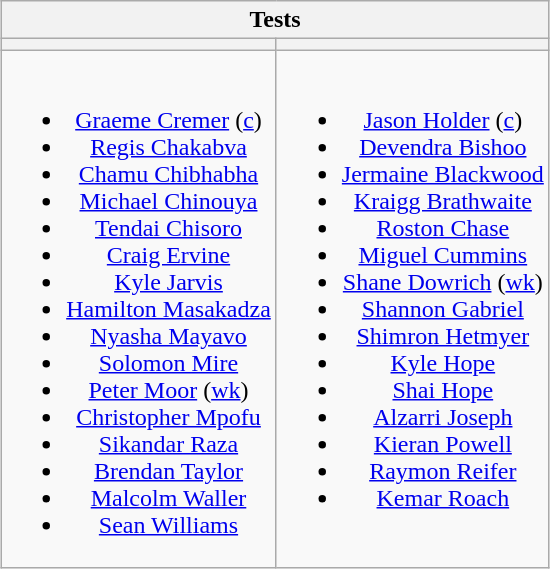<table class="wikitable" style="text-align:center; margin:auto">
<tr>
<th colspan=2>Tests</th>
</tr>
<tr>
<th></th>
<th></th>
</tr>
<tr style="vertical-align:top">
<td><br><ul><li><a href='#'>Graeme Cremer</a>  (<a href='#'>c</a>)</li><li><a href='#'>Regis Chakabva</a></li><li><a href='#'>Chamu Chibhabha</a></li><li><a href='#'>Michael Chinouya</a></li><li><a href='#'>Tendai Chisoro</a></li><li><a href='#'>Craig Ervine</a></li><li><a href='#'>Kyle Jarvis</a></li><li><a href='#'>Hamilton Masakadza</a></li><li><a href='#'>Nyasha Mayavo</a></li><li><a href='#'>Solomon Mire</a></li><li><a href='#'>Peter Moor</a> (<a href='#'>wk</a>)</li><li><a href='#'>Christopher Mpofu</a></li><li><a href='#'>Sikandar Raza</a></li><li><a href='#'>Brendan Taylor</a></li><li><a href='#'>Malcolm Waller</a></li><li><a href='#'>Sean Williams</a></li></ul></td>
<td><br><ul><li><a href='#'>Jason Holder</a> (<a href='#'>c</a>)</li><li><a href='#'>Devendra Bishoo</a></li><li><a href='#'>Jermaine Blackwood</a></li><li><a href='#'>Kraigg Brathwaite</a></li><li><a href='#'>Roston Chase</a></li><li><a href='#'>Miguel Cummins</a></li><li><a href='#'>Shane Dowrich</a> (<a href='#'>wk</a>)</li><li><a href='#'>Shannon Gabriel</a></li><li><a href='#'>Shimron Hetmyer</a></li><li><a href='#'>Kyle Hope</a></li><li><a href='#'>Shai Hope</a></li><li><a href='#'>Alzarri Joseph</a></li><li><a href='#'>Kieran Powell</a></li><li><a href='#'>Raymon Reifer</a></li><li><a href='#'>Kemar Roach</a></li></ul></td>
</tr>
</table>
